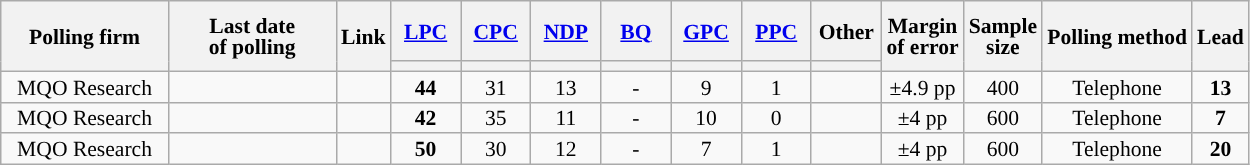<table class="wikitable sortable mw-datatable" style="text-align:center;font-size:90%;line-height:14px;">
<tr style="height:40px;">
<th rowspan="2" style="width:105px;">Polling firm</th>
<th rowspan="2" style="width:105px;">Last date<br>of polling</th>
<th rowspan="2">Link</th>
<th class="unsortable" style="width:40px;"><a href='#'>LPC</a></th>
<th class="unsortable" style="width:40px;"><a href='#'>CPC</a></th>
<th class="unsortable" style="width:40px;"><a href='#'>NDP</a></th>
<th class="unsortable" style="width:40px;"><a href='#'>BQ</a></th>
<th class="unsortable" style="width:40px;"><a href='#'>GPC</a></th>
<th class="unsortable" style="width:40px;"><a href='#'>PPC</a></th>
<th class="unsortable" style="width:40px;">Other</th>
<th rowspan="2">Margin<br>of error</th>
<th rowspan="2">Sample<br>size</th>
<th rowspan="2">Polling method</th>
<th rowspan="2">Lead</th>
</tr>
<tr>
<th style="background:"></th>
<th style="background:"></th>
<th style="background:"></th>
<th style="background:"></th>
<th style="background:"></th>
<th style="background:"></th>
<th style="background:"></th>
</tr>
<tr>
<td>MQO Research</td>
<td></td>
<td></td>
<td><strong>44</strong></td>
<td>31</td>
<td>13</td>
<td>-</td>
<td>9</td>
<td>1</td>
<td></td>
<td>±4.9 pp</td>
<td>400</td>
<td>Telephone</td>
<td><strong>13</strong></td>
</tr>
<tr>
<td>MQO Research</td>
<td></td>
<td></td>
<td><strong>42</strong></td>
<td>35</td>
<td>11</td>
<td>-</td>
<td>10</td>
<td>0</td>
<td></td>
<td>±4 pp</td>
<td>600</td>
<td>Telephone</td>
<td><strong>7</strong></td>
</tr>
<tr>
<td>MQO Research</td>
<td></td>
<td></td>
<td><strong>50</strong></td>
<td>30</td>
<td>12</td>
<td>-</td>
<td>7</td>
<td>1</td>
<td></td>
<td>±4 pp</td>
<td>600</td>
<td>Telephone</td>
<td><strong>20</strong></td>
</tr>
</table>
